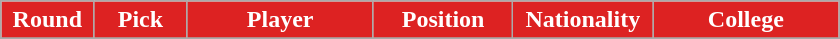<table class="wikitable sortable sortable">
<tr>
<th style="background:#d22; color:#FFFFFF" width="10%">Round</th>
<th style="background:#d22; color:#FFFFFF" width="10%">Pick</th>
<th style="background:#d22; color:#FFFFFF" width="20%">Player</th>
<th style="background:#d22; color:#FFFFFF" width="15%">Position</th>
<th style="background:#d22; color:#FFFFFF" width="15%">Nationality</th>
<th style="background:#d22; color:#FFFFFF" width="20%">College</th>
</tr>
<tr>
</tr>
</table>
